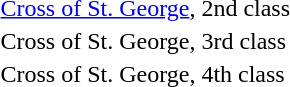<table>
<tr>
<td></td>
<td><a href='#'>Cross of St. George</a>, 2nd class</td>
</tr>
<tr>
<td></td>
<td>Cross of St. George, 3rd class</td>
</tr>
<tr>
<td></td>
<td>Cross of St. George, 4th class</td>
</tr>
<tr>
</tr>
</table>
